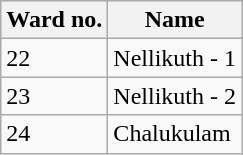<table class="wikitable">
<tr>
<th>Ward no.</th>
<th>Name</th>
</tr>
<tr>
<td>22</td>
<td>Nellikuth - 1</td>
</tr>
<tr>
<td>23</td>
<td>Nellikuth - 2</td>
</tr>
<tr>
<td>24</td>
<td>Chalukulam</td>
</tr>
</table>
